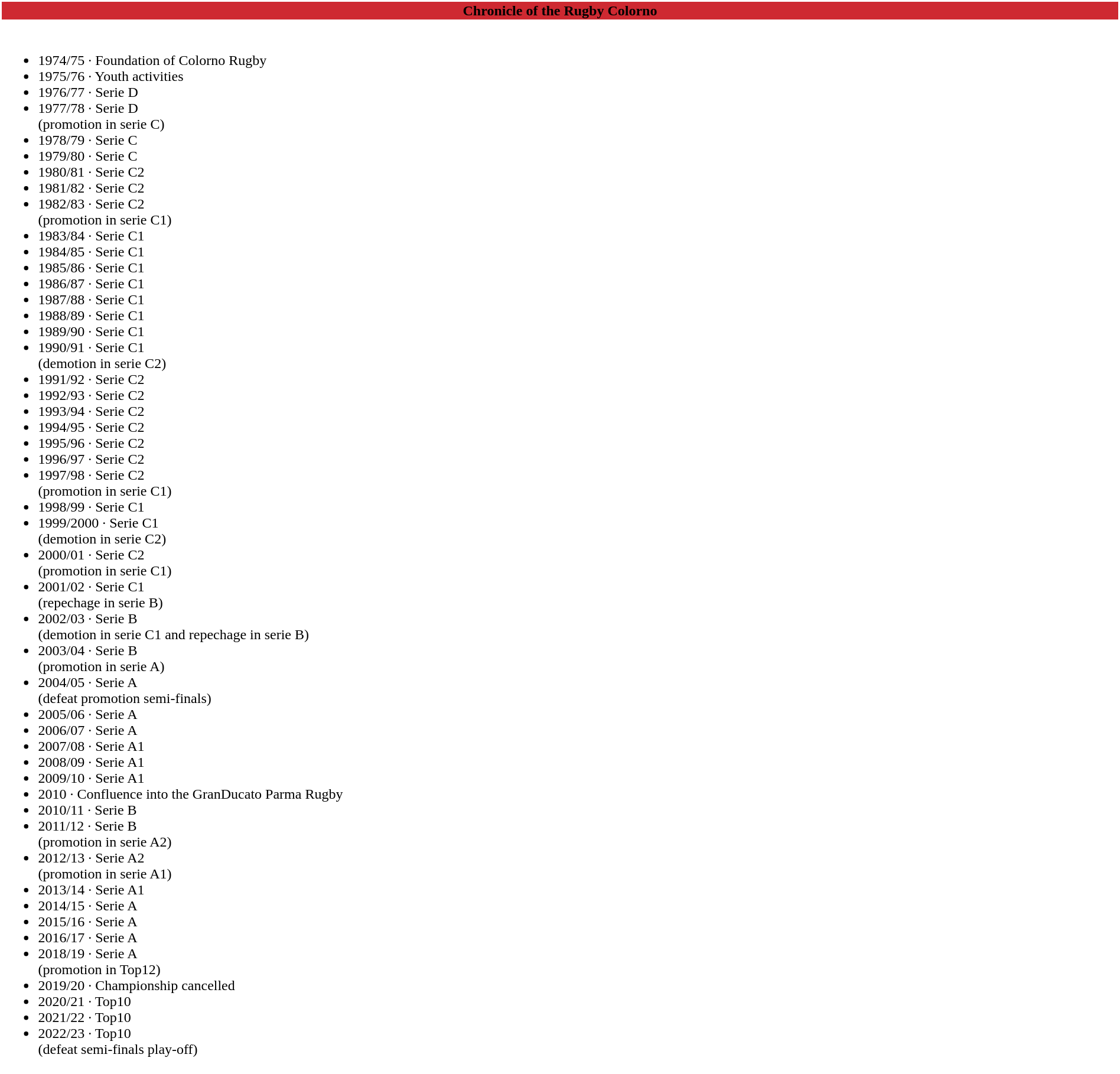<table class="toccolours" style="margin: 0.5em auto; width:100%; background:#FFFFFF;text-align: left;">
<tr>
<th colspan="1" align=center bgcolor="#CE2931"><span><strong>Chronicle of the Rugby Colorno</strong></span></th>
</tr>
<tr>
<td><br><ul><li>1974/75 · Foundation of Colorno Rugby</li><li>1975/76 · Youth activities</li><li>1976/77 · Serie D</li><li>1977/78 · Serie D<br>(promotion in serie C)</li><li>1978/79 · Serie C</li><li>1979/80 · Serie C</li><li>1980/81 · Serie C2</li><li>1981/82 · Serie C2</li><li>1982/83 · Serie C2<br>(promotion in serie C1)</li><li>1983/84 · Serie C1</li><li>1984/85 · Serie C1</li><li>1985/86 · Serie C1</li><li>1986/87 · Serie C1</li><li>1987/88 · Serie C1</li><li>1988/89 · Serie C1</li><li>1989/90 · Serie C1</li><li>1990/91 · Serie C1<br>(demotion in serie C2)</li><li>1991/92 · Serie C2</li><li>1992/93 · Serie C2</li><li>1993/94 · Serie C2</li><li>1994/95 · Serie C2</li><li>1995/96 · Serie C2</li><li>1996/97 · Serie C2</li><li>1997/98 · Serie C2<br>(promotion in serie C1)</li><li>1998/99 · Serie C1</li><li>1999/2000 · Serie C1<br>(demotion in serie C2)</li><li>2000/01 · Serie C2<br>(promotion in serie C1)</li><li>2001/02 · Serie C1<br>(repechage in serie B)</li><li>2002/03 · Serie B<br>(demotion in serie C1 and repechage in serie B)</li><li>2003/04 · Serie B<br>(promotion in serie A)</li><li>2004/05 · Serie A<br>(defeat promotion semi-finals)</li><li>2005/06 · Serie A</li><li>2006/07 · Serie A</li><li>2007/08 · Serie A1</li><li>2008/09 · Serie A1</li><li>2009/10 · Serie A1</li><li>2010 · Confluence into the GranDucato Parma Rugby</li><li>2010/11 · Serie B</li><li>2011/12 · Serie B<br>(promotion in serie A2)</li><li>2012/13 · Serie A2<br>(promotion in serie A1)</li><li>2013/14 · Serie A1</li><li>2014/15 · Serie A</li><li>2015/16 · Serie A</li><li>2016/17 · Serie A</li><li>2018/19 · Serie A<br>(promotion in Top12)</li><li>2019/20 · Championship cancelled</li><li>2020/21 · Top10</li><li>2021/22 · Top10</li><li>2022/23 · Top10<br>(defeat semi-finals play-off)</li></ul></td>
</tr>
</table>
